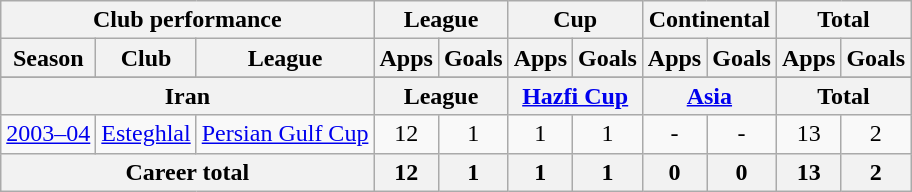<table class="wikitable" style="text-align:center">
<tr>
<th colspan=3>Club performance</th>
<th colspan=2>League</th>
<th colspan=2>Cup</th>
<th colspan=2>Continental</th>
<th colspan=2>Total</th>
</tr>
<tr>
<th>Season</th>
<th>Club</th>
<th>League</th>
<th>Apps</th>
<th>Goals</th>
<th>Apps</th>
<th>Goals</th>
<th>Apps</th>
<th>Goals</th>
<th>Apps</th>
<th>Goals</th>
</tr>
<tr>
</tr>
<tr>
<th colspan=3>Iran</th>
<th colspan=2>League</th>
<th colspan=2><a href='#'>Hazfi Cup</a></th>
<th colspan=2><a href='#'>Asia</a></th>
<th colspan=2>Total</th>
</tr>
<tr>
<td><a href='#'>2003–04</a></td>
<td rowspan="1"><a href='#'>Esteghlal</a></td>
<td rowspan="1"><a href='#'>Persian Gulf Cup</a></td>
<td>12</td>
<td>1</td>
<td>1</td>
<td>1</td>
<td>-</td>
<td>-</td>
<td>13</td>
<td>2</td>
</tr>
<tr>
<th colspan=3>Career total</th>
<th>12</th>
<th>1</th>
<th>1</th>
<th>1</th>
<th>0</th>
<th>0</th>
<th>13</th>
<th>2</th>
</tr>
</table>
